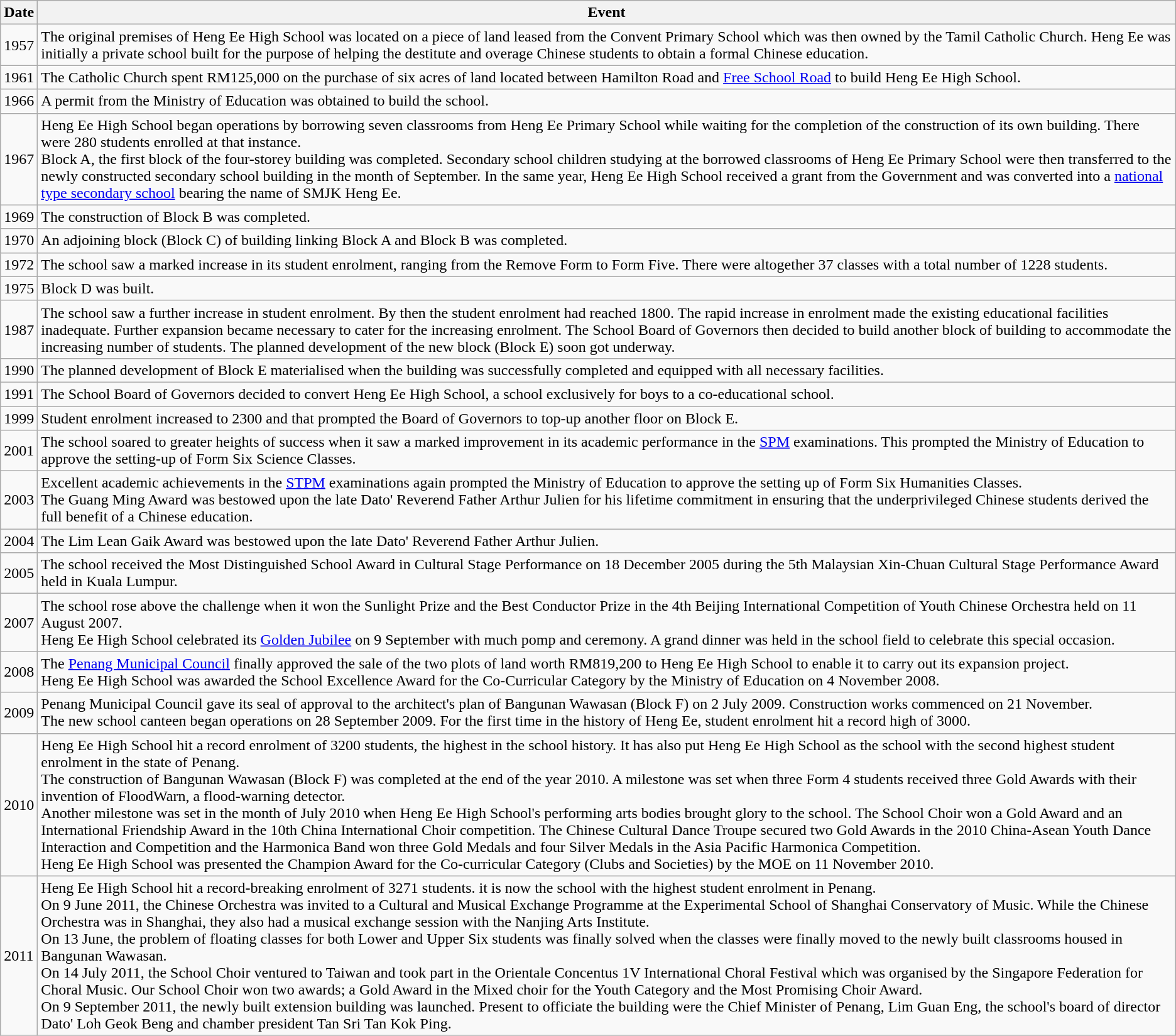<table class="wikitable">
<tr>
<th>Date</th>
<th>Event</th>
</tr>
<tr>
<td>1957</td>
<td>The original premises of Heng Ee High School was located on a piece of land leased from the Convent Primary School which was then owned by the Tamil Catholic Church. Heng Ee was initially a private school built for the purpose of helping the destitute and overage Chinese students to obtain a formal Chinese education.</td>
</tr>
<tr>
<td>1961</td>
<td>The Catholic Church spent RM125,000 on the purchase of six acres of land located between Hamilton Road and <a href='#'>Free School Road</a> to build Heng Ee High School.</td>
</tr>
<tr>
<td>1966</td>
<td>A permit from the Ministry of Education was obtained to build the school.</td>
</tr>
<tr>
<td>1967</td>
<td>Heng Ee High School began operations by borrowing seven classrooms from Heng Ee Primary School while waiting for the completion of the construction of its own building. There were 280 students enrolled at that instance.<br>Block A, the first block of the four-storey building was completed. Secondary school children studying at the borrowed classrooms of Heng Ee Primary School were then transferred to the newly constructed secondary school building in the month of September.
In the same year, Heng Ee High School received a grant from the Government and was converted into a <a href='#'>national type secondary school</a> bearing the name of SMJK Heng Ee.</td>
</tr>
<tr>
<td>1969</td>
<td>The construction of Block B was completed.</td>
</tr>
<tr>
<td>1970</td>
<td>An adjoining block (Block C) of building linking Block A and Block B was completed.</td>
</tr>
<tr>
<td>1972</td>
<td>The school saw a marked increase in its student enrolment, ranging from the Remove Form to Form Five. There were altogether 37 classes with a total number of 1228 students.</td>
</tr>
<tr>
<td>1975</td>
<td>Block D was built.</td>
</tr>
<tr>
<td>1987</td>
<td>The school saw a further increase in student enrolment. By then the student enrolment had reached 1800. The rapid increase in enrolment made the existing educational facilities inadequate. Further expansion became necessary to cater for the increasing enrolment. The School Board of Governors then decided to build another block of building to accommodate the increasing number of students. The planned development of the new block (Block E) soon got underway.</td>
</tr>
<tr>
<td>1990</td>
<td>The planned development of Block E materialised when the building was successfully completed and equipped with all necessary facilities.</td>
</tr>
<tr>
<td>1991</td>
<td>The School Board of Governors decided to convert Heng Ee High School, a school exclusively for boys to a co-educational school.</td>
</tr>
<tr>
<td>1999</td>
<td>Student enrolment increased to 2300 and that prompted the Board of Governors to top-up another floor on Block E.</td>
</tr>
<tr>
<td>2001</td>
<td>The school soared to greater heights of success when it saw a marked improvement in its academic performance in the <a href='#'>SPM</a> examinations. This prompted the Ministry of Education to approve the setting-up of Form Six Science Classes.</td>
</tr>
<tr>
<td>2003</td>
<td>Excellent academic achievements in the <a href='#'>STPM</a> examinations again prompted the Ministry of Education to approve the setting up of Form Six Humanities Classes.<br>The Guang Ming Award was bestowed upon the late Dato' Reverend Father Arthur Julien for his lifetime commitment in ensuring that the underprivileged Chinese students derived the full benefit of a Chinese education.</td>
</tr>
<tr>
<td>2004</td>
<td>The Lim Lean Gaik Award was bestowed upon the late Dato' Reverend Father Arthur Julien.</td>
</tr>
<tr>
<td>2005</td>
<td>The school received the Most Distinguished School Award in Cultural Stage Performance on 18 December 2005 during the 5th Malaysian Xin-Chuan Cultural Stage Performance Award held in Kuala Lumpur.</td>
</tr>
<tr>
<td>2007</td>
<td>The school rose above the challenge when it won the Sunlight Prize and the Best Conductor Prize in the 4th Beijing International Competition of Youth Chinese Orchestra held on 11 August 2007.<br>Heng Ee High School celebrated its <a href='#'>Golden Jubilee</a> on 9 September with much pomp and ceremony. A grand dinner was held in the school field to celebrate this special occasion.</td>
</tr>
<tr>
<td>2008</td>
<td>The <a href='#'>Penang Municipal Council</a> finally approved the sale of the two plots of land worth RM819,200 to Heng Ee High School to enable it to carry out its expansion project.<br>Heng Ee High School was awarded the School Excellence Award for the Co-Curricular Category by the Ministry of Education on 4 November 2008.</td>
</tr>
<tr>
<td>2009</td>
<td>Penang Municipal Council gave its seal of approval to the architect's plan of Bangunan Wawasan (Block F) on 2 July 2009. Construction works commenced on 21 November.<br>The new school canteen began operations on 28 September 2009.
For the first time in the history of Heng Ee, student enrolment hit a record high of 3000.</td>
</tr>
<tr>
<td>2010</td>
<td>Heng Ee High School hit a record enrolment of 3200 students, the highest in the school history. It has also put Heng Ee High School as the school with the second highest student enrolment in the state of Penang.<br>The construction of Bangunan Wawasan (Block F) was completed at the end of the year 2010.
A milestone was set when three Form 4 students received three Gold Awards with their invention of FloodWarn, a flood-warning detector.<br>Another milestone was set in the month of July 2010 when Heng Ee High School's performing arts bodies brought glory to the school. The School Choir won a Gold Award and an International Friendship Award in the 10th China International Choir competition. The Chinese Cultural Dance Troupe secured two Gold Awards in the 2010 China-Asean Youth Dance Interaction and Competition and the Harmonica Band won three Gold Medals and four Silver Medals in the Asia Pacific Harmonica Competition.<br>Heng Ee High School was presented the Champion Award for the Co-curricular Category (Clubs and Societies) by the MOE on 11 November 2010.</td>
</tr>
<tr>
<td>2011</td>
<td>Heng Ee High School hit a record-breaking enrolment of 3271 students. it is now the school with the highest student enrolment in Penang.<br>On 9 June 2011, the Chinese Orchestra was invited to a Cultural and Musical Exchange Programme at the Experimental School of Shanghai Conservatory of Music. While the Chinese Orchestra was in Shanghai, they also had a musical exchange session with the Nanjing Arts Institute.<br>On 13 June, the problem of floating classes for both Lower and Upper Six students was finally solved when the classes were finally moved to the newly built classrooms housed in Bangunan Wawasan.<br>On 14 July 2011, the School Choir ventured to Taiwan and took part in the Orientale Concentus 1V International Choral Festival which was organised by the Singapore Federation for Choral Music. Our School Choir won two awards; a Gold Award in the Mixed choir for the Youth Category and the Most Promising Choir Award.<br>On 9 September 2011, the newly built extension building was launched. Present to officiate the building were the Chief Minister of Penang, Lim Guan Eng, the school's board of director Dato' Loh Geok Beng and chamber president Tan Sri Tan Kok Ping.</td>
</tr>
</table>
